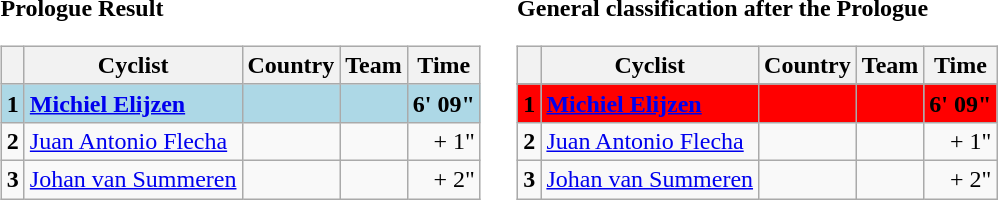<table>
<tr>
<td><strong>Prologue Result</strong><br><table class="wikitable">
<tr>
<th></th>
<th>Cyclist</th>
<th>Country</th>
<th>Team</th>
<th>Time</th>
</tr>
<tr style="background:lightblue">
<td><strong>1</strong></td>
<td><strong><a href='#'>Michiel Elijzen</a></strong></td>
<td><strong></strong></td>
<td><strong></strong></td>
<td align=right><strong>6' 09"</strong></td>
</tr>
<tr>
<td><strong>2</strong></td>
<td><a href='#'>Juan Antonio Flecha</a></td>
<td></td>
<td></td>
<td align=right>+ 1"</td>
</tr>
<tr>
<td><strong>3</strong></td>
<td><a href='#'>Johan van Summeren</a></td>
<td></td>
<td></td>
<td align=right>+ 2"</td>
</tr>
</table>
</td>
<td></td>
<td><strong>General classification after the Prologue</strong><br><table class="wikitable">
<tr>
<th></th>
<th>Cyclist</th>
<th>Country</th>
<th>Team</th>
<th>Time</th>
</tr>
<tr>
</tr>
<tr style="background:red">
<td><strong>1</strong></td>
<td><strong><a href='#'>Michiel Elijzen</a></strong></td>
<td><strong></strong></td>
<td><strong></strong></td>
<td align=right><strong>6' 09"</strong></td>
</tr>
<tr>
<td><strong>2</strong></td>
<td><a href='#'>Juan Antonio Flecha</a></td>
<td></td>
<td></td>
<td align=right>+ 1"</td>
</tr>
<tr>
<td><strong>3</strong></td>
<td><a href='#'>Johan van Summeren</a></td>
<td></td>
<td></td>
<td align=right>+ 2"</td>
</tr>
</table>
</td>
</tr>
</table>
